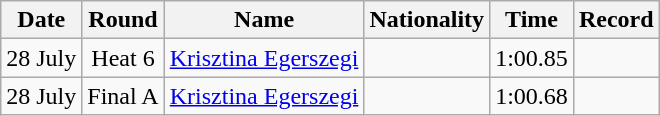<table class="wikitable" style="text-align:center">
<tr>
<th>Date</th>
<th>Round</th>
<th>Name</th>
<th>Nationality</th>
<th>Time</th>
<th>Record</th>
</tr>
<tr>
<td>28 July</td>
<td>Heat 6</td>
<td align="left"><a href='#'>Krisztina Egerszegi</a></td>
<td align="left"></td>
<td>1:00.85</td>
<td></td>
</tr>
<tr>
<td>28 July</td>
<td>Final A</td>
<td align="left"><a href='#'>Krisztina Egerszegi</a></td>
<td align="left"></td>
<td>1:00.68</td>
<td></td>
</tr>
</table>
